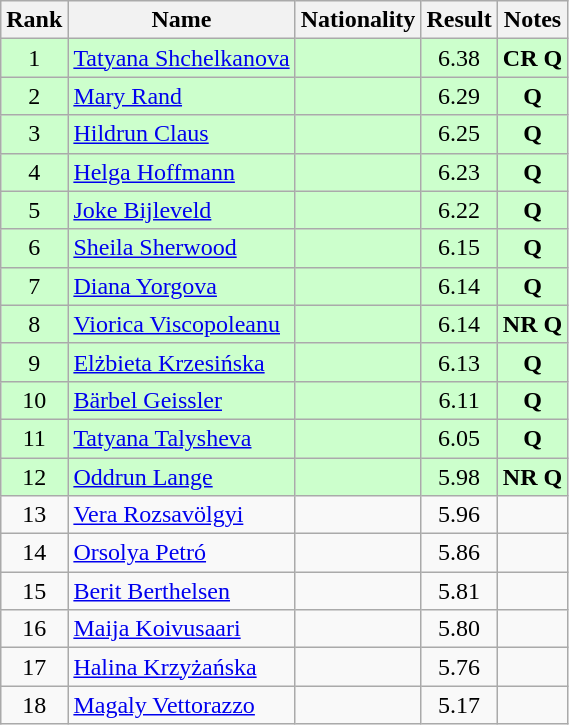<table class="wikitable sortable" style="text-align:center">
<tr>
<th>Rank</th>
<th>Name</th>
<th>Nationality</th>
<th>Result</th>
<th>Notes</th>
</tr>
<tr bgcolor=ccffcc>
<td>1</td>
<td align=left><a href='#'>Tatyana Shchelkanova</a></td>
<td align=left></td>
<td>6.38</td>
<td><strong>CR Q</strong></td>
</tr>
<tr bgcolor=ccffcc>
<td>2</td>
<td align=left><a href='#'>Mary Rand</a></td>
<td align=left></td>
<td>6.29</td>
<td><strong>Q</strong></td>
</tr>
<tr bgcolor=ccffcc>
<td>3</td>
<td align=left><a href='#'>Hildrun Claus</a></td>
<td align=left></td>
<td>6.25</td>
<td><strong>Q</strong></td>
</tr>
<tr bgcolor=ccffcc>
<td>4</td>
<td align=left><a href='#'>Helga Hoffmann</a></td>
<td align=left></td>
<td>6.23</td>
<td><strong>Q</strong></td>
</tr>
<tr bgcolor=ccffcc>
<td>5</td>
<td align=left><a href='#'>Joke Bijleveld</a></td>
<td align=left></td>
<td>6.22</td>
<td><strong>Q</strong></td>
</tr>
<tr bgcolor=ccffcc>
<td>6</td>
<td align=left><a href='#'>Sheila Sherwood</a></td>
<td align=left></td>
<td>6.15</td>
<td><strong>Q</strong></td>
</tr>
<tr bgcolor=ccffcc>
<td>7</td>
<td align=left><a href='#'>Diana Yorgova</a></td>
<td align=left></td>
<td>6.14</td>
<td><strong>Q</strong></td>
</tr>
<tr bgcolor=ccffcc>
<td>8</td>
<td align=left><a href='#'>Viorica Viscopoleanu</a></td>
<td align=left></td>
<td>6.14</td>
<td><strong>NR Q</strong></td>
</tr>
<tr bgcolor=ccffcc>
<td>9</td>
<td align=left><a href='#'>Elżbieta Krzesińska</a></td>
<td align=left></td>
<td>6.13</td>
<td><strong>Q</strong></td>
</tr>
<tr bgcolor=ccffcc>
<td>10</td>
<td align=left><a href='#'>Bärbel Geissler</a></td>
<td align=left></td>
<td>6.11</td>
<td><strong>Q</strong></td>
</tr>
<tr bgcolor=ccffcc>
<td>11</td>
<td align=left><a href='#'>Tatyana Talysheva</a></td>
<td align=left></td>
<td>6.05</td>
<td><strong>Q</strong></td>
</tr>
<tr bgcolor=ccffcc>
<td>12</td>
<td align=left><a href='#'>Oddrun Lange</a></td>
<td align=left></td>
<td>5.98</td>
<td><strong>NR Q</strong></td>
</tr>
<tr>
<td>13</td>
<td align=left><a href='#'>Vera Rozsavölgyi</a></td>
<td align=left></td>
<td>5.96</td>
<td></td>
</tr>
<tr>
<td>14</td>
<td align=left><a href='#'>Orsolya Petró</a></td>
<td align=left></td>
<td>5.86</td>
<td></td>
</tr>
<tr>
<td>15</td>
<td align=left><a href='#'>Berit Berthelsen</a></td>
<td align=left></td>
<td>5.81</td>
<td></td>
</tr>
<tr>
<td>16</td>
<td align=left><a href='#'>Maija Koivusaari</a></td>
<td align=left></td>
<td>5.80</td>
<td></td>
</tr>
<tr>
<td>17</td>
<td align=left><a href='#'>Halina Krzyżańska</a></td>
<td align=left></td>
<td>5.76</td>
<td></td>
</tr>
<tr>
<td>18</td>
<td align=left><a href='#'>Magaly Vettorazzo</a></td>
<td align=left></td>
<td>5.17</td>
<td></td>
</tr>
</table>
